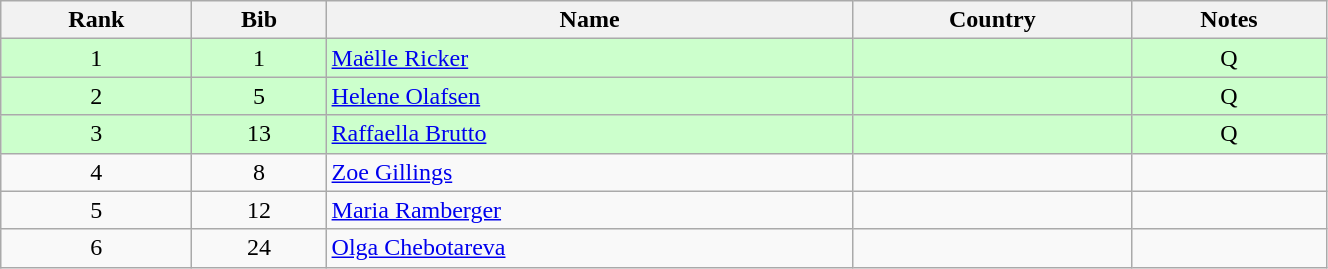<table class="wikitable" style="text-align:center;" width=70%>
<tr>
<th>Rank</th>
<th>Bib</th>
<th>Name</th>
<th>Country</th>
<th>Notes</th>
</tr>
<tr bgcolor="#ccffcc">
<td>1</td>
<td>1</td>
<td align=left><a href='#'>Maëlle Ricker</a></td>
<td align=left></td>
<td>Q</td>
</tr>
<tr bgcolor="#ccffcc">
<td>2</td>
<td>5</td>
<td align=left><a href='#'>Helene Olafsen</a></td>
<td align=left></td>
<td>Q</td>
</tr>
<tr bgcolor="#ccffcc">
<td>3</td>
<td>13</td>
<td align=left><a href='#'>Raffaella Brutto</a></td>
<td align=left></td>
<td>Q</td>
</tr>
<tr>
<td>4</td>
<td>8</td>
<td align=left><a href='#'>Zoe Gillings</a></td>
<td align=left></td>
<td></td>
</tr>
<tr>
<td>5</td>
<td>12</td>
<td align=left><a href='#'>Maria Ramberger</a></td>
<td align=left></td>
<td></td>
</tr>
<tr>
<td>6</td>
<td>24</td>
<td align=left><a href='#'>Olga Chebotareva</a></td>
<td align=left></td>
<td></td>
</tr>
</table>
